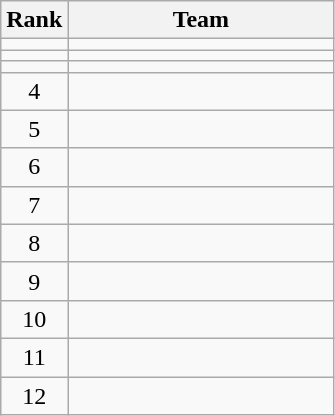<table class="wikitable">
<tr>
<th>Rank</th>
<th width=170>Team</th>
</tr>
<tr>
<td align=center></td>
<td></td>
</tr>
<tr>
<td align=center></td>
<td></td>
</tr>
<tr>
<td align=center></td>
<td></td>
</tr>
<tr>
<td align=center>4</td>
<td></td>
</tr>
<tr>
<td align=center>5</td>
<td></td>
</tr>
<tr>
<td align=center>6</td>
<td></td>
</tr>
<tr>
<td align=center>7</td>
<td></td>
</tr>
<tr>
<td align=center>8</td>
<td></td>
</tr>
<tr>
<td align=center>9</td>
<td></td>
</tr>
<tr>
<td align=center>10</td>
<td></td>
</tr>
<tr>
<td align=center>11</td>
<td></td>
</tr>
<tr>
<td align=center>12</td>
<td></td>
</tr>
</table>
